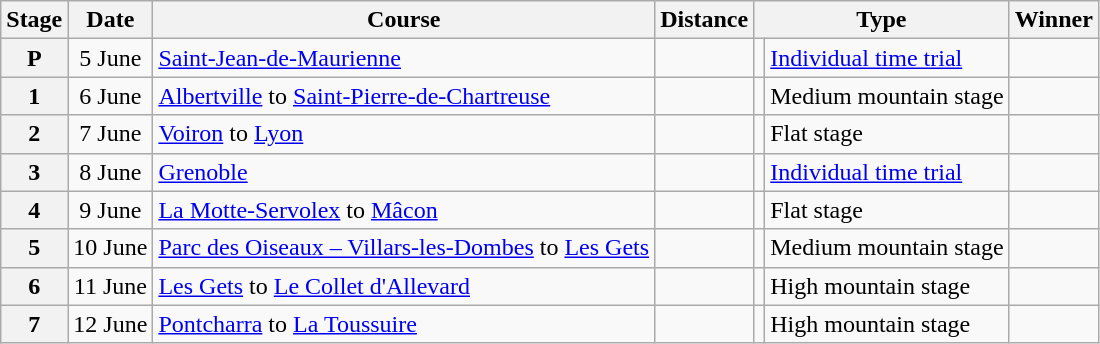<table class="wikitable">
<tr>
<th>Stage</th>
<th>Date</th>
<th>Course</th>
<th>Distance</th>
<th scope="col" colspan="2">Type</th>
<th>Winner</th>
</tr>
<tr>
<th scope="row" style="text-align:center;">P</th>
<td style="text-align:center;">5 June</td>
<td><a href='#'>Saint-Jean-de-Maurienne</a></td>
<td style="text-align:center;"></td>
<td></td>
<td><a href='#'>Individual time trial</a></td>
<td></td>
</tr>
<tr>
<th scope="row" style="text-align:center;">1</th>
<td style="text-align:center;">6 June</td>
<td><a href='#'>Albertville</a> to <a href='#'>Saint-Pierre-de-Chartreuse</a></td>
<td style="text-align:center;"></td>
<td></td>
<td>Medium mountain stage</td>
<td></td>
</tr>
<tr>
<th scope="row" style="text-align:center;">2</th>
<td style="text-align:center;">7 June</td>
<td><a href='#'>Voiron</a> to <a href='#'>Lyon</a></td>
<td style="text-align:center;"></td>
<td></td>
<td>Flat stage</td>
<td></td>
</tr>
<tr>
<th scope="row" style="text-align:center;">3</th>
<td style="text-align:center;">8 June</td>
<td><a href='#'>Grenoble</a></td>
<td style="text-align:center;"></td>
<td></td>
<td><a href='#'>Individual time trial</a></td>
<td></td>
</tr>
<tr>
<th scope="row" style="text-align:center;">4</th>
<td style="text-align:center;">9 June</td>
<td><a href='#'>La Motte-Servolex</a> to <a href='#'>Mâcon</a></td>
<td style="text-align:center;"></td>
<td></td>
<td>Flat stage</td>
<td></td>
</tr>
<tr>
<th scope="row" style="text-align:center;">5</th>
<td style="text-align:center;">10 June</td>
<td><a href='#'>Parc des Oiseaux – Villars-les-Dombes</a> to <a href='#'>Les Gets</a></td>
<td style="text-align:center;"></td>
<td></td>
<td>Medium mountain stage</td>
<td></td>
</tr>
<tr>
<th scope="row" style="text-align:center;">6</th>
<td style="text-align:center;">11 June</td>
<td><a href='#'>Les Gets</a> to <a href='#'>Le Collet d'Allevard</a></td>
<td style="text-align:center;"></td>
<td></td>
<td>High mountain stage</td>
<td></td>
</tr>
<tr>
<th scope="row" style="text-align:center;">7</th>
<td style="text-align:center;">12 June</td>
<td><a href='#'>Pontcharra</a> to <a href='#'>La Toussuire</a></td>
<td style="text-align:center;"></td>
<td></td>
<td>High mountain stage</td>
<td></td>
</tr>
</table>
